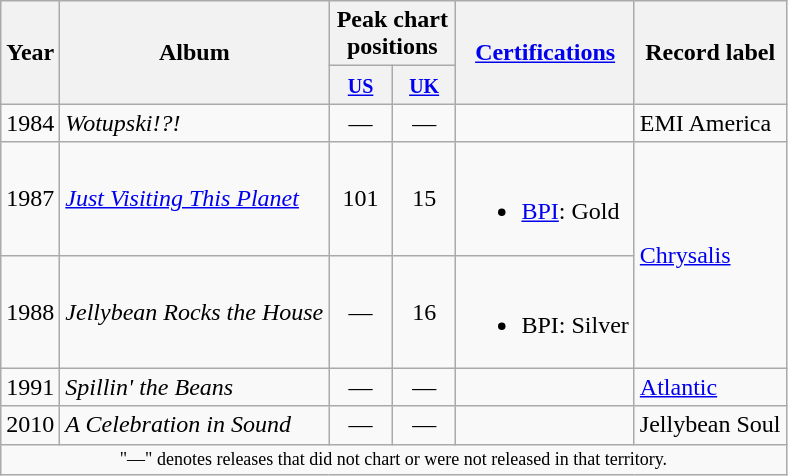<table class="wikitable">
<tr>
<th scope="col" rowspan="2">Year</th>
<th scope="col" rowspan="2">Album</th>
<th scope="col" colspan="2">Peak chart positions</th>
<th scope="col" rowspan="2"><a href='#'>Certifications</a></th>
<th scope="col" rowspan="2">Record label</th>
</tr>
<tr>
<th style="width:35px;"><small><a href='#'>US</a></small><br></th>
<th style="width:35px;"><small><a href='#'>UK</a></small><br></th>
</tr>
<tr>
<td rowspan="1">1984</td>
<td><em>Wotupski!?!</em></td>
<td align=center>―</td>
<td align=center>―</td>
<td></td>
<td>EMI America</td>
</tr>
<tr>
<td rowspan="1">1987</td>
<td><em><a href='#'>Just Visiting This Planet</a></em></td>
<td align=center>101</td>
<td align=center>15</td>
<td><br><ul><li><a href='#'>BPI</a>: Gold</li></ul></td>
<td rowspan="2"><a href='#'>Chrysalis</a></td>
</tr>
<tr>
<td rowspan="1">1988</td>
<td><em>Jellybean Rocks the House</em></td>
<td align=center>―</td>
<td align=center>16</td>
<td><br><ul><li>BPI: Silver</li></ul></td>
</tr>
<tr>
<td rowspan="1">1991</td>
<td><em>Spillin' the Beans</em></td>
<td align=center>―</td>
<td align=center>―</td>
<td></td>
<td><a href='#'>Atlantic</a></td>
</tr>
<tr>
<td rowspan="1">2010</td>
<td><em>A Celebration in Sound</em></td>
<td align=center>―</td>
<td align=center>―</td>
<td></td>
<td>Jellybean Soul</td>
</tr>
<tr>
<td colspan="6" style="text-align:center; font-size:9pt;">"—" denotes releases that did not chart or were not released in that territory.</td>
</tr>
</table>
